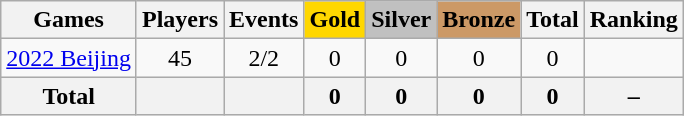<table class="wikitable sortable" style="text-align:center">
<tr>
<th>Games</th>
<th>Players</th>
<th>Events</th>
<th style="background-color:gold;">Gold</th>
<th style="background-color:silver;">Silver</th>
<th style="background-color:#c96;">Bronze</th>
<th>Total</th>
<th>Ranking</th>
</tr>
<tr>
<td align=left><a href='#'>2022 Beijing</a></td>
<td>45</td>
<td>2/2</td>
<td>0</td>
<td>0</td>
<td>0</td>
<td>0</td>
<td></td>
</tr>
<tr>
<th>Total</th>
<th></th>
<th></th>
<th>0</th>
<th>0</th>
<th>0</th>
<th>0</th>
<th>–</th>
</tr>
</table>
